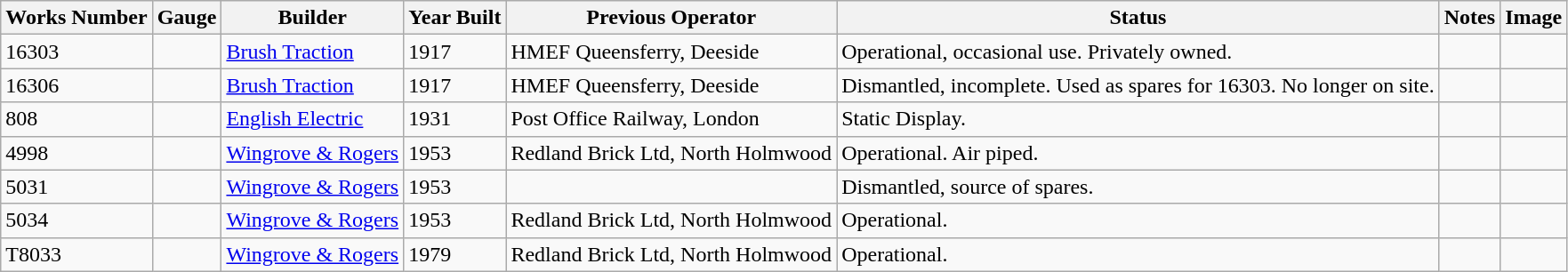<table class="wikitable sortable">
<tr>
<th>Works Number</th>
<th>Gauge</th>
<th>Builder</th>
<th>Year Built</th>
<th>Previous Operator</th>
<th>Status</th>
<th width>Notes</th>
<th>Image</th>
</tr>
<tr>
<td>16303</td>
<td></td>
<td><a href='#'>Brush Traction</a></td>
<td>1917</td>
<td>HMEF Queensferry, Deeside</td>
<td>Operational, occasional use. Privately owned.</td>
<td></td>
<td></td>
</tr>
<tr>
<td>16306</td>
<td></td>
<td><a href='#'>Brush Traction</a></td>
<td>1917</td>
<td>HMEF Queensferry, Deeside</td>
<td>Dismantled, incomplete.  Used as spares for 16303. No longer on site.</td>
<td></td>
<td></td>
</tr>
<tr>
<td>808</td>
<td></td>
<td><a href='#'>English Electric</a></td>
<td>1931</td>
<td>Post Office Railway, London</td>
<td>Static Display.</td>
<td></td>
<td></td>
</tr>
<tr>
<td>4998</td>
<td></td>
<td><a href='#'>Wingrove & Rogers</a></td>
<td>1953</td>
<td>Redland Brick Ltd, North Holmwood</td>
<td>Operational.  Air piped.</td>
<td></td>
<td></td>
</tr>
<tr>
<td>5031</td>
<td></td>
<td><a href='#'>Wingrove & Rogers</a></td>
<td>1953</td>
<td></td>
<td>Dismantled, source of spares.</td>
<td></td>
<td></td>
</tr>
<tr>
<td>5034</td>
<td></td>
<td><a href='#'>Wingrove & Rogers</a></td>
<td>1953</td>
<td>Redland Brick Ltd, North Holmwood</td>
<td>Operational.</td>
<td></td>
<td></td>
</tr>
<tr>
<td>T8033</td>
<td></td>
<td><a href='#'>Wingrove & Rogers</a></td>
<td>1979</td>
<td>Redland Brick Ltd, North Holmwood</td>
<td>Operational.</td>
<td></td>
<td></td>
</tr>
</table>
